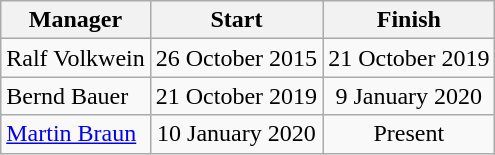<table class="wikitable">
<tr>
<th>Manager</th>
<th>Start</th>
<th>Finish</th>
</tr>
<tr align="center">
<td align="left">Ralf Volkwein</td>
<td>26 October 2015</td>
<td>21 October 2019</td>
</tr>
<tr align="center">
<td align="left">Bernd Bauer</td>
<td>21 October 2019</td>
<td>9 January 2020</td>
</tr>
<tr align="center">
<td align="left"><a href='#'>Martin Braun</a></td>
<td>10 January 2020</td>
<td>Present</td>
</tr>
</table>
